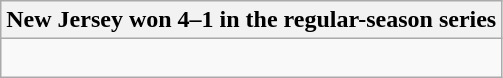<table class="wikitable collapsible collapsed">
<tr>
<th>New Jersey won 4–1 in the regular-season series</th>
</tr>
<tr>
<td><br>



</td>
</tr>
</table>
